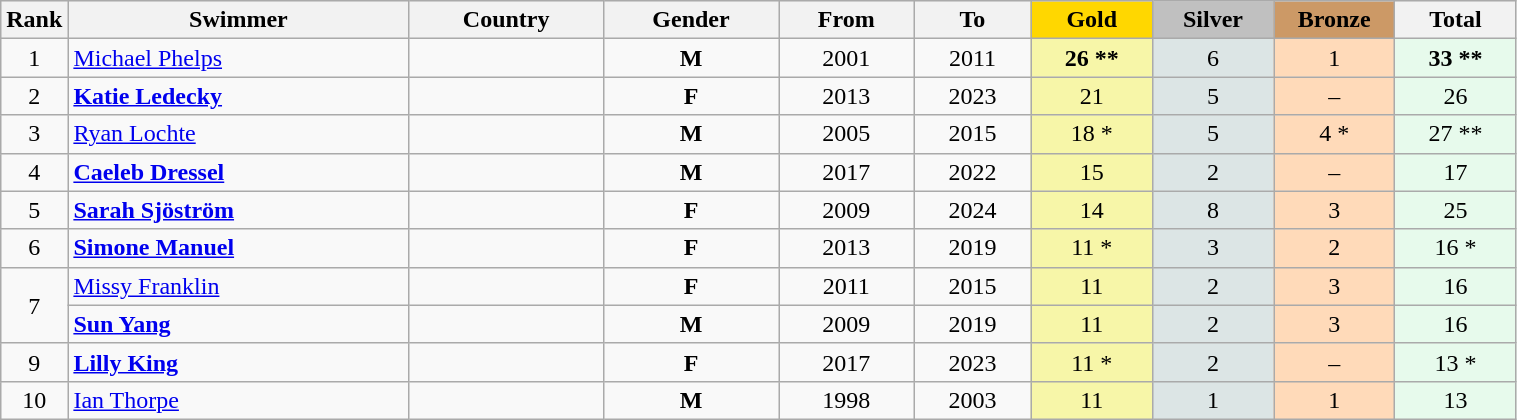<table class="wikitable plainrowheaders" width=80% style="text-align:center;">
<tr style="background-color:#EDEDED;">
<th class="hintergrundfarbe5" style="width:1em">Rank</th>
<th class="hintergrundfarbe5">Swimmer</th>
<th class="hintergrundfarbe5">Country</th>
<th class="hintergrundfarbe5">Gender</th>
<th class="hintergrundfarbe5">From</th>
<th class="hintergrundfarbe5">To</th>
<th style="background:    gold; width:8%">Gold</th>
<th style="background:  silver; width:8%">Silver</th>
<th style="background: #CC9966; width:8%">Bronze</th>
<th class="hintergrundfarbe5" style="width:8%">Total</th>
</tr>
<tr>
<td>1</td>
<td align="left"><a href='#'>Michael Phelps</a></td>
<td align="left"></td>
<td><strong>M</strong></td>
<td>2001</td>
<td>2011</td>
<td bgcolor="#F7F6A8"><strong> 26 **</strong></td>
<td bgcolor="#DCE5E5">6</td>
<td bgcolor="#FFDAB9">1</td>
<td bgcolor="#E7FAEC"><strong> 33 **</strong></td>
</tr>
<tr align="center">
<td>2</td>
<td align="left"><strong><a href='#'>Katie Ledecky</a></strong></td>
<td align="left"></td>
<td><strong>F</strong></td>
<td>2013</td>
<td>2023</td>
<td bgcolor="#F7F6A8">21</td>
<td bgcolor="#DCE5E5">5</td>
<td bgcolor="#FFDAB9">–</td>
<td bgcolor="#E7FAEC">26</td>
</tr>
<tr align="center">
<td>3</td>
<td align="left"><a href='#'>Ryan Lochte</a></td>
<td align="left"></td>
<td><strong>M</strong></td>
<td>2005</td>
<td>2015</td>
<td bgcolor="#F7F6A8"> 18 *</td>
<td bgcolor="#DCE5E5">5</td>
<td bgcolor="#FFDAB9"> 4 *</td>
<td bgcolor="#E7FAEC"> 27 **</td>
</tr>
<tr align="center">
<td>4</td>
<td align="left"><strong><a href='#'>Caeleb Dressel</a></strong></td>
<td align="left"></td>
<td><strong>M</strong></td>
<td>2017</td>
<td>2022</td>
<td bgcolor="#F7F6A8">15</td>
<td bgcolor="#DCE5E5">2</td>
<td bgcolor="#FFDAB9">–</td>
<td bgcolor="#E7FAEC">17</td>
</tr>
<tr align="center">
<td>5</td>
<td align="left"><strong><a href='#'>Sarah Sjöström</a></strong></td>
<td align="left"></td>
<td><strong>F</strong></td>
<td>2009</td>
<td>2024</td>
<td bgcolor="#F7F6A8">14</td>
<td bgcolor="#DCE5E5">8</td>
<td bgcolor="#FFDAB9">3</td>
<td bgcolor="#E7FAEC">25</td>
</tr>
<tr align="center">
<td>6</td>
<td align="left"><strong><a href='#'>Simone Manuel</a></strong></td>
<td align="left"></td>
<td><strong>F</strong></td>
<td>2013</td>
<td>2019</td>
<td bgcolor="#F7F6A8"> 11 *</td>
<td bgcolor="#DCE5E5">3</td>
<td bgcolor="#FFDAB9">2</td>
<td bgcolor="#E7FAEC"> 16 *</td>
</tr>
<tr align="center">
<td rowspan="2">7</td>
<td align="left"><a href='#'>Missy Franklin</a></td>
<td align="left"></td>
<td><strong>F</strong></td>
<td>2011</td>
<td>2015</td>
<td bgcolor="#F7F6A8">11</td>
<td bgcolor="#DCE5E5">2</td>
<td bgcolor="#FFDAB9">3</td>
<td bgcolor="#E7FAEC">16</td>
</tr>
<tr align="center">
<td align="left"><strong><a href='#'>Sun Yang</a></strong></td>
<td align="left"></td>
<td><strong>M</strong></td>
<td>2009</td>
<td>2019</td>
<td bgcolor="#F7F6A8">11</td>
<td bgcolor="#DCE5E5">2</td>
<td bgcolor="#FFDAB9">3</td>
<td bgcolor="#E7FAEC">16</td>
</tr>
<tr align="center">
<td>9</td>
<td align="left"><strong><a href='#'>Lilly King</a></strong></td>
<td align="left"></td>
<td><strong>F</strong></td>
<td>2017</td>
<td>2023</td>
<td bgcolor="#F7F6A8"> 11 *</td>
<td bgcolor="#DCE5E5">2</td>
<td bgcolor="#FFDAB9">–</td>
<td bgcolor="#E7FAEC"> 13 *</td>
</tr>
<tr align="center">
<td>10</td>
<td align="left"><a href='#'>Ian Thorpe</a></td>
<td align="left"></td>
<td><strong>M</strong></td>
<td>1998</td>
<td>2003</td>
<td bgcolor="#F7F6A8">11</td>
<td bgcolor="#DCE5E5">1</td>
<td bgcolor="#FFDAB9">1</td>
<td bgcolor="#E7FAEC">13</td>
</tr>
</table>
